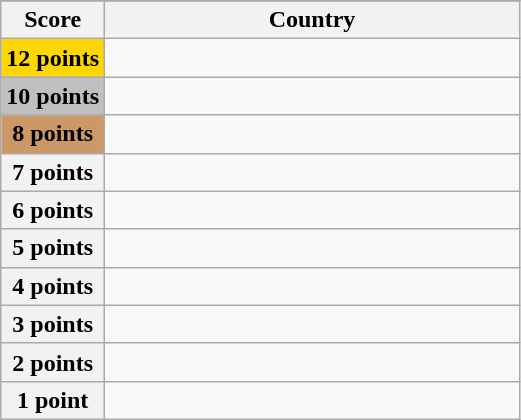<table class="wikitable">
<tr>
</tr>
<tr>
<th scope="col" width="20%">Score</th>
<th scope="col">Country</th>
</tr>
<tr>
<th scope="row" style="background:gold">12 points</th>
<td></td>
</tr>
<tr>
<th scope="row" style="background:silver">10 points</th>
<td></td>
</tr>
<tr>
<th scope="row" style="background:#CC9966">8 points</th>
<td></td>
</tr>
<tr>
<th scope="row">7 points</th>
<td></td>
</tr>
<tr>
<th scope="row">6 points</th>
<td></td>
</tr>
<tr>
<th scope="row">5 points</th>
<td></td>
</tr>
<tr>
<th scope="row">4 points</th>
<td></td>
</tr>
<tr>
<th scope="row">3 points</th>
<td></td>
</tr>
<tr>
<th scope="row">2 points</th>
<td></td>
</tr>
<tr>
<th scope="row">1 point</th>
<td></td>
</tr>
</table>
